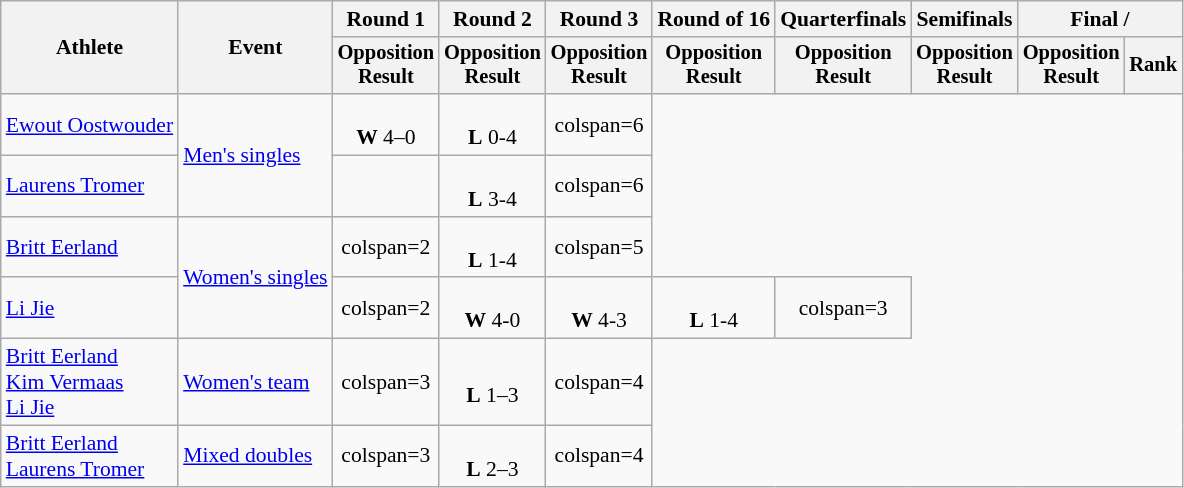<table class="wikitable" style="text-align:center; font-size:90%">
<tr>
<th rowspan=2>Athlete</th>
<th rowspan=2>Event</th>
<th>Round 1</th>
<th>Round 2</th>
<th>Round 3</th>
<th>Round of 16</th>
<th>Quarterfinals</th>
<th>Semifinals</th>
<th colspan=2>Final / </th>
</tr>
<tr style="font-size:95%">
<th>Opposition<br>Result</th>
<th>Opposition<br>Result</th>
<th>Opposition<br>Result</th>
<th>Opposition<br>Result</th>
<th>Opposition<br>Result</th>
<th>Opposition<br>Result</th>
<th>Opposition<br>Result</th>
<th>Rank</th>
</tr>
<tr>
<td align=left><a href='#'>Ewout Oostwouder</a></td>
<td rowspan=2 align=left><a href='#'>Men's singles</a></td>
<td><br><strong>W</strong> 4–0</td>
<td><br><strong>L</strong> 0-4</td>
<td>colspan=6 </td>
</tr>
<tr>
<td align=left><a href='#'>Laurens Tromer</a></td>
<td></td>
<td><br><strong>L</strong> 3-4</td>
<td>colspan=6 </td>
</tr>
<tr>
<td align=left><a href='#'>Britt Eerland</a></td>
<td rowspan=2 align=left><a href='#'>Women's singles</a></td>
<td>colspan=2 </td>
<td><br><strong>L</strong> 1-4</td>
<td>colspan=5 </td>
</tr>
<tr>
<td align=left><a href='#'>Li Jie</a></td>
<td>colspan=2 </td>
<td><br><strong>W</strong> 4-0</td>
<td><br><strong>W</strong> 4-3</td>
<td><br><strong>L</strong> 1-4</td>
<td>colspan=3 </td>
</tr>
<tr>
<td align=left><a href='#'>Britt Eerland</a><br><a href='#'>Kim Vermaas</a><br><a href='#'>Li Jie</a></td>
<td align=left><a href='#'>Women's team</a></td>
<td>colspan=3 </td>
<td><br><strong>L</strong> 1–3</td>
<td>colspan=4 </td>
</tr>
<tr>
<td align=left><a href='#'>Britt Eerland</a><br><a href='#'>Laurens Tromer</a></td>
<td align=left><a href='#'>Mixed doubles</a></td>
<td>colspan=3 </td>
<td><br><strong>L</strong> 2–3</td>
<td>colspan=4 </td>
</tr>
</table>
